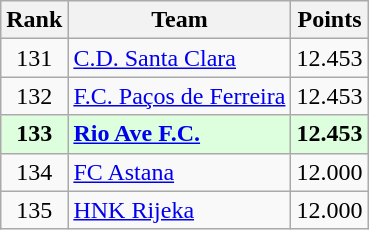<table class="wikitable" style="text-align: center;">
<tr>
<th>Rank</th>
<th>Team</th>
<th>Points</th>
</tr>
<tr>
<td>131</td>
<td align="left"> <a href='#'>C.D. Santa Clara</a></td>
<td>12.453</td>
</tr>
<tr>
<td>132</td>
<td align="left"> <a href='#'>F.C. Paços de Ferreira</a></td>
<td>12.453</td>
</tr>
<tr bgcolor="#ddffdd" style="font-weight:bold">
<td>133</td>
<td align="left"> <a href='#'>Rio Ave F.C.</a></td>
<td>12.453</td>
</tr>
<tr>
<td>134</td>
<td align="left"> <a href='#'>FC Astana</a></td>
<td>12.000</td>
</tr>
<tr>
<td>135</td>
<td align="left"> <a href='#'>HNK Rijeka</a></td>
<td>12.000</td>
</tr>
</table>
